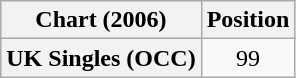<table class="wikitable plainrowheaders" style="text-align:center">
<tr>
<th scope="col">Chart (2006)</th>
<th scope="col">Position</th>
</tr>
<tr>
<th scope="row">UK Singles (OCC)</th>
<td>99</td>
</tr>
</table>
